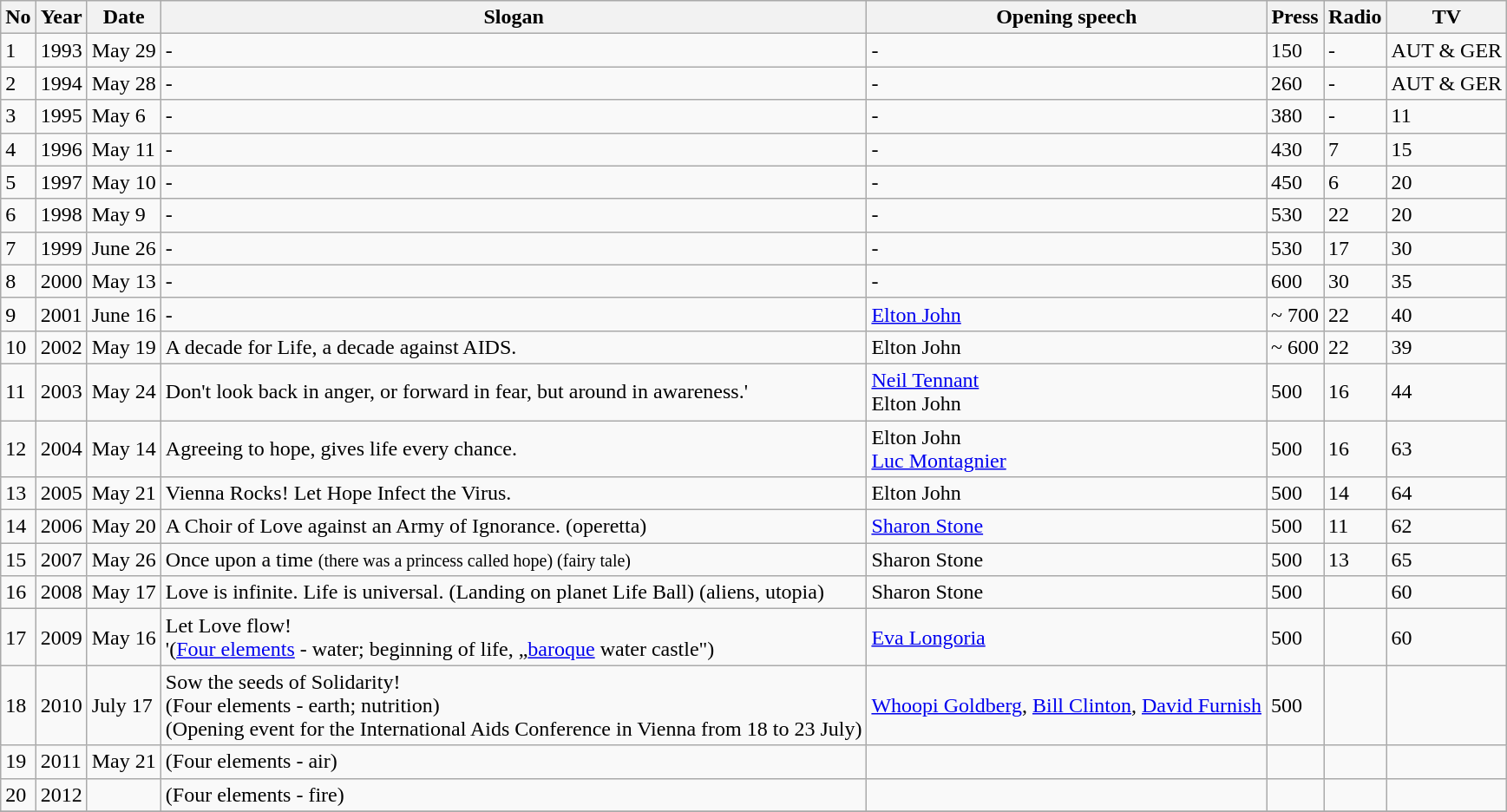<table class="wikitable">
<tr>
<th>No</th>
<th>Year</th>
<th>Date</th>
<th>Slogan</th>
<th>Opening speech</th>
<th>Press</th>
<th>Radio</th>
<th>TV</th>
</tr>
<tr>
<td>1</td>
<td>1993</td>
<td>May 29</td>
<td>-</td>
<td>-</td>
<td>150</td>
<td>-</td>
<td>AUT & GER</td>
</tr>
<tr>
<td>2</td>
<td>1994</td>
<td>May 28</td>
<td>-</td>
<td>-</td>
<td>260</td>
<td>-</td>
<td>AUT & GER</td>
</tr>
<tr>
<td>3</td>
<td>1995</td>
<td>May 6</td>
<td>-</td>
<td>-</td>
<td>380</td>
<td>-</td>
<td>11</td>
</tr>
<tr>
<td>4</td>
<td>1996</td>
<td>May 11</td>
<td>-</td>
<td>-</td>
<td>430</td>
<td>7</td>
<td>15</td>
</tr>
<tr>
<td>5</td>
<td>1997</td>
<td>May 10</td>
<td>-</td>
<td>-</td>
<td>450</td>
<td>6</td>
<td>20</td>
</tr>
<tr>
<td>6</td>
<td>1998</td>
<td>May 9</td>
<td>-</td>
<td>-</td>
<td>530</td>
<td>22</td>
<td>20</td>
</tr>
<tr>
<td>7</td>
<td>1999</td>
<td>June 26</td>
<td>-</td>
<td>-</td>
<td>530</td>
<td>17</td>
<td>30</td>
</tr>
<tr>
<td>8</td>
<td>2000</td>
<td>May 13</td>
<td>-</td>
<td>-</td>
<td>600</td>
<td>30</td>
<td>35</td>
</tr>
<tr>
<td>9</td>
<td>2001</td>
<td>June 16</td>
<td>-</td>
<td><a href='#'>Elton John</a></td>
<td>~ 700</td>
<td>22</td>
<td>40</td>
</tr>
<tr>
<td>10</td>
<td>2002</td>
<td>May 19</td>
<td>A decade for Life, a decade against AIDS.</td>
<td>Elton John</td>
<td>~ 600</td>
<td>22</td>
<td>39</td>
</tr>
<tr>
<td>11</td>
<td>2003</td>
<td>May 24</td>
<td>Don't look back in anger, or forward in fear, but around in awareness.'</td>
<td><a href='#'>Neil Tennant</a><br>Elton John</td>
<td>500</td>
<td>16</td>
<td>44</td>
</tr>
<tr>
<td>12</td>
<td>2004</td>
<td>May 14</td>
<td>Agreeing to hope, gives life every chance.</td>
<td>Elton John<br><a href='#'>Luc Montagnier</a></td>
<td>500</td>
<td>16</td>
<td>63</td>
</tr>
<tr>
<td>13</td>
<td>2005</td>
<td>May 21</td>
<td>Vienna Rocks! Let Hope Infect the Virus.</td>
<td>Elton John</td>
<td>500</td>
<td>14</td>
<td>64</td>
</tr>
<tr>
<td>14</td>
<td>2006</td>
<td>May 20</td>
<td>A Choir of Love against an Army of Ignorance. (operetta)</td>
<td><a href='#'>Sharon Stone</a></td>
<td>500</td>
<td>11</td>
<td>62</td>
</tr>
<tr>
<td>15</td>
<td>2007</td>
<td>May 26</td>
<td>Once upon a time <small>(there was a princess called hope) (fairy tale)</small></td>
<td>Sharon Stone</td>
<td>500</td>
<td>13</td>
<td>65</td>
</tr>
<tr>
<td>16</td>
<td>2008</td>
<td>May 17</td>
<td>Love is infinite. Life is universal. (Landing on planet Life Ball) (aliens, utopia)</td>
<td>Sharon Stone</td>
<td>500</td>
<td></td>
<td>60</td>
</tr>
<tr>
<td>17</td>
<td>2009</td>
<td>May 16</td>
<td>Let Love flow!<br>'(<a href='#'>Four elements</a> - water; beginning of life, „<a href='#'>baroque</a> water castle")</td>
<td><a href='#'>Eva Longoria</a></td>
<td>500</td>
<td></td>
<td>60</td>
</tr>
<tr>
<td>18</td>
<td>2010</td>
<td>July 17</td>
<td>Sow the seeds of Solidarity!<br>(Four elements - earth; nutrition)<br>(Opening event for the International Aids Conference in Vienna from 18 to 23 July)</td>
<td><a href='#'>Whoopi Goldberg</a>, <a href='#'>Bill Clinton</a>, <a href='#'>David Furnish</a></td>
<td>500</td>
<td></td>
<td></td>
</tr>
<tr>
<td>19</td>
<td>2011</td>
<td>May 21</td>
<td>(Four elements - air)</td>
<td></td>
<td></td>
<td></td>
<td></td>
</tr>
<tr>
<td>20</td>
<td>2012</td>
<td></td>
<td>(Four elements - fire)</td>
<td></td>
<td></td>
<td></td>
<td></td>
</tr>
<tr>
</tr>
</table>
